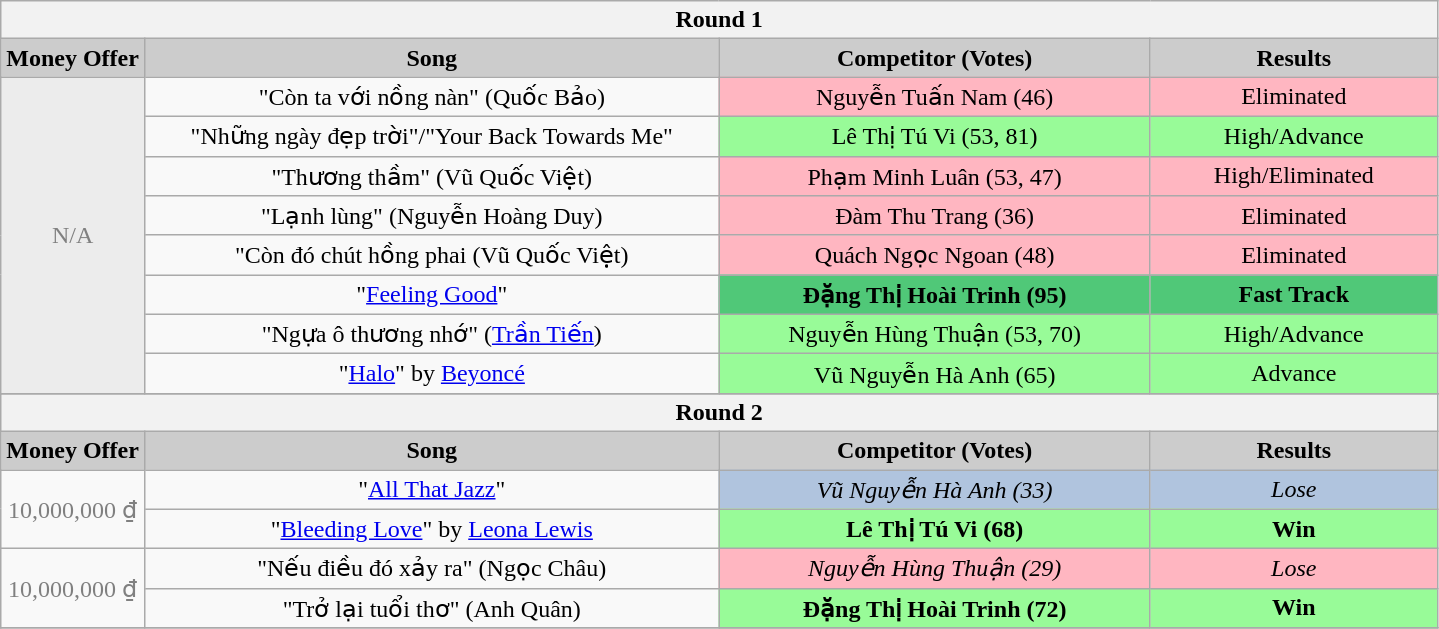<table class="wikitable" style="text-align:center;">
<tr>
<th colspan=5>Round 1</th>
</tr>
<tr>
<td bgcolor="#CCCCCC" align="center" width="10%"><strong>Money Offer</strong></td>
<td bgcolor="#CCCCCC" align="center" width="40%"><strong>Song</strong></td>
<td bgcolor="#CCCCCC" align="center" width="30%"><strong>Competitor (Votes)</strong></td>
<td bgcolor="#CCCCCC" align="center" width="20"><strong>Results</strong></td>
</tr>
<tr>
<td rowspan=8 style="background: #ececec; color: grey; vertical-align: middle; text-align: center; " class="table-na">N/A</td>
<td>"Còn ta với nồng nàn" (Quốc Bảo)</td>
<td bgcolor="lightpink">Nguyễn Tuấn Nam (46)</td>
<td bgcolor="lightpink">Eliminated</td>
</tr>
<tr>
<td>"Những ngày đẹp trời"/"Your Back Towards Me"</td>
<td bgcolor="palegreen">Lê Thị Tú Vi (53, 81)</td>
<td bgcolor="palegreen">High/Advance</td>
</tr>
<tr>
<td>"Thương thầm" (Vũ Quốc Việt)</td>
<td bgcolor="lightpink">Phạm Minh Luân (53, 47)</td>
<td bgcolor="lightpink">High/Eliminated</td>
</tr>
<tr>
<td>"Lạnh lùng" (Nguyễn Hoàng Duy)</td>
<td bgcolor="lightpink">Đàm Thu Trang (36)</td>
<td bgcolor="lightpink">Eliminated</td>
</tr>
<tr>
<td>"Còn đó chút hồng phai (Vũ Quốc Việt)</td>
<td bgcolor="lightpink">Quách Ngọc Ngoan (48)</td>
<td bgcolor="lightpink">Eliminated</td>
</tr>
<tr>
<td>"<a href='#'>Feeling Good</a>"</td>
<td bgcolor="#50C878"><strong>Đặng Thị Hoài Trinh (95)</strong></td>
<td bgcolor="#50C878"><strong>Fast Track</strong></td>
</tr>
<tr>
<td>"Ngựa ô thương nhớ" (<a href='#'>Trần Tiến</a>)</td>
<td bgcolor="palegreen">Nguyễn Hùng Thuận (53, 70)</td>
<td bgcolor="palegreen">High/Advance</td>
</tr>
<tr>
<td>"<a href='#'>Halo</a>" by <a href='#'>Beyoncé</a></td>
<td bgcolor="palegreen">Vũ Nguyễn Hà Anh (65)</td>
<td bgcolor="palegreen">Advance</td>
</tr>
<tr>
</tr>
<tr>
<th colspan=5>Round 2</th>
</tr>
<tr>
<td bgcolor="#CCCCCC" align="center" width="10%"><strong>Money Offer</strong></td>
<td bgcolor="#CCCCCC" align="center" width="40%"><strong>Song</strong></td>
<td bgcolor="#CCCCCC" align="center" width="30%"><strong>Competitor (Votes)</strong></td>
<td bgcolor="#CCCCCC" align="center" width="20"><strong>Results</strong></td>
</tr>
<tr>
<td rowspan=2 style="color: grey; vertical-align: middle; text-align: center; " class="table-na">10,000,000 ₫</td>
<td>"<a href='#'>All That Jazz</a>"</td>
<td bgcolor="lightsteelblue"><em>Vũ Nguyễn Hà Anh (33)</em></td>
<td bgcolor="lightsteelblue"><em>Lose</em></td>
</tr>
<tr>
<td>"<a href='#'>Bleeding Love</a>" by <a href='#'>Leona Lewis</a></td>
<td bgcolor="palegreen"><strong>Lê Thị Tú Vi (68)</strong></td>
<td bgcolor="palegreen"><strong>Win</strong></td>
</tr>
<tr>
<td rowspan=2 style="color: grey; vertical-align: middle; text-align: center; " class="table-na">10,000,000 ₫</td>
<td>"Nếu điều đó xảy ra" (Ngọc Châu)</td>
<td bgcolor="lightpink"><em>Nguyễn Hùng Thuận (29)</em></td>
<td bgcolor="lightpink"><em>Lose</em></td>
</tr>
<tr>
<td>"Trở lại tuổi thơ" (Anh Quân)</td>
<td bgcolor="palegreen"><strong>Đặng Thị Hoài Trinh (72)</strong></td>
<td bgcolor="palegreen"><strong>Win</strong></td>
</tr>
<tr>
</tr>
</table>
